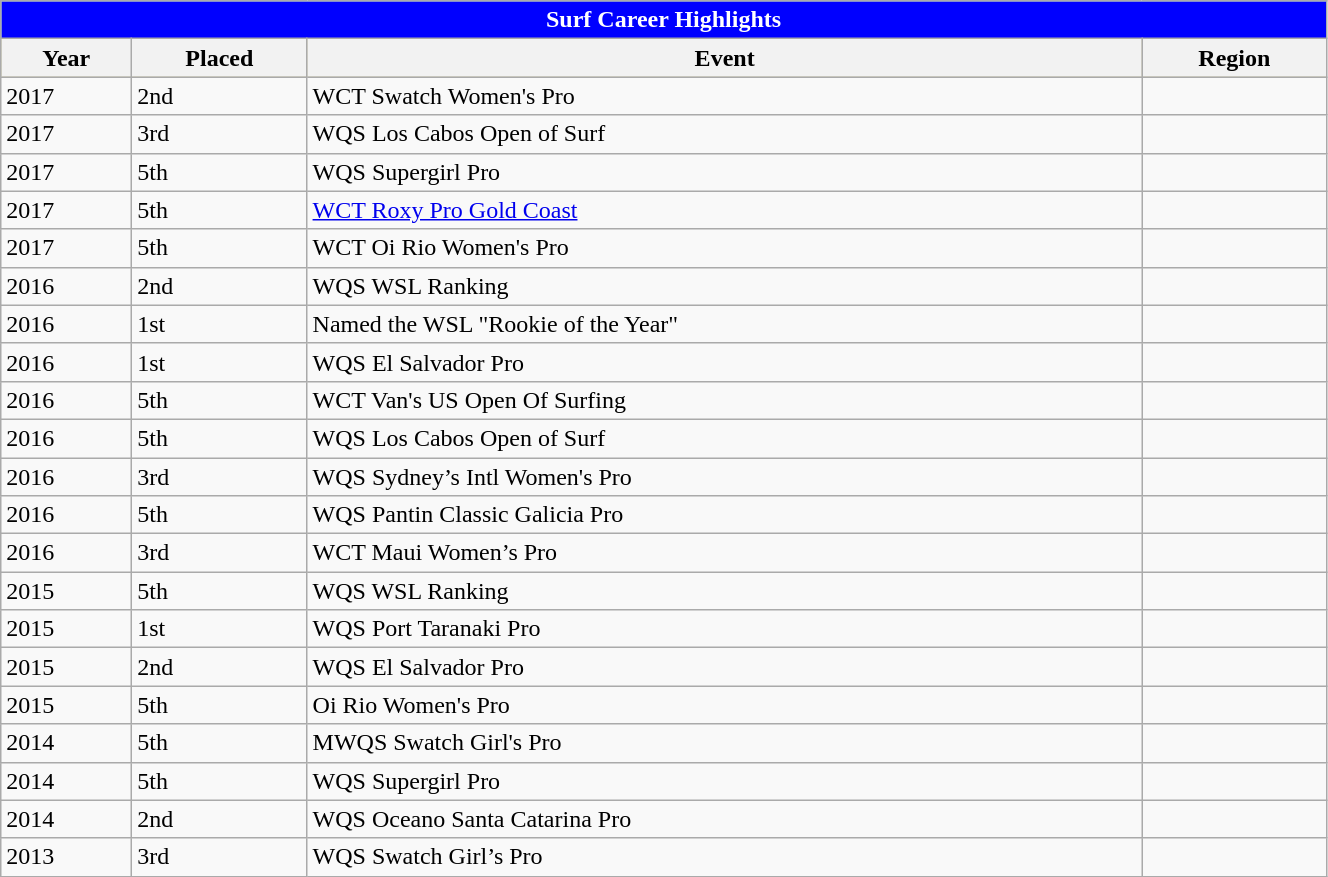<table class="wikitable" style="width:70%;">
<tr bgcolor=skyblue>
<td colspan=4; style="background: blue; color: white" align="center"><strong>Surf Career Highlights</strong></td>
</tr>
<tr bgcolor=#bdb76b>
<th>Year</th>
<th>Placed</th>
<th>Event</th>
<th>Region</th>
</tr>
<tr>
<td>2017</td>
<td>2nd</td>
<td>WCT Swatch Women's Pro</td>
<td></td>
</tr>
<tr>
<td>2017</td>
<td>3rd</td>
<td>WQS Los Cabos Open of Surf</td>
<td></td>
</tr>
<tr>
<td>2017</td>
<td>5th</td>
<td>WQS Supergirl Pro</td>
<td></td>
</tr>
<tr>
<td>2017</td>
<td>5th</td>
<td><a href='#'>WCT Roxy Pro Gold Coast</a></td>
<td></td>
</tr>
<tr>
<td>2017</td>
<td>5th</td>
<td>WCT Oi Rio Women's Pro</td>
<td></td>
</tr>
<tr>
<td>2016</td>
<td>2nd</td>
<td>WQS WSL Ranking</td>
<td></td>
</tr>
<tr>
<td>2016</td>
<td>1st</td>
<td>Named the WSL "Rookie of the Year"</td>
<td></td>
</tr>
<tr>
<td>2016</td>
<td>1st</td>
<td>WQS El Salvador Pro</td>
<td></td>
</tr>
<tr>
<td>2016</td>
<td>5th</td>
<td>WCT Van's US Open Of Surfing</td>
<td></td>
</tr>
<tr>
<td>2016</td>
<td>5th</td>
<td>WQS Los Cabos Open of Surf</td>
<td></td>
</tr>
<tr>
<td>2016</td>
<td>3rd</td>
<td>WQS Sydney’s Intl Women's Pro</td>
<td></td>
</tr>
<tr>
<td>2016</td>
<td>5th</td>
<td>WQS Pantin Classic Galicia Pro</td>
<td></td>
</tr>
<tr>
<td>2016</td>
<td>3rd</td>
<td>WCT Maui Women’s Pro</td>
<td></td>
</tr>
<tr>
<td>2015</td>
<td>5th</td>
<td>WQS WSL Ranking</td>
<td></td>
</tr>
<tr>
<td>2015</td>
<td>1st</td>
<td>WQS Port Taranaki Pro</td>
<td></td>
</tr>
<tr>
<td>2015</td>
<td>2nd</td>
<td>WQS El Salvador Pro</td>
<td></td>
</tr>
<tr>
<td>2015</td>
<td>5th</td>
<td>Oi Rio Women's Pro</td>
<td></td>
</tr>
<tr>
<td>2014</td>
<td>5th</td>
<td>MWQS Swatch Girl's Pro</td>
<td></td>
</tr>
<tr>
<td>2014</td>
<td>5th</td>
<td>WQS Supergirl Pro</td>
<td></td>
</tr>
<tr>
<td>2014</td>
<td>2nd</td>
<td>WQS Oceano Santa Catarina Pro</td>
<td></td>
</tr>
<tr>
<td>2013</td>
<td>3rd</td>
<td>WQS Swatch Girl’s Pro</td>
<td></td>
</tr>
</table>
